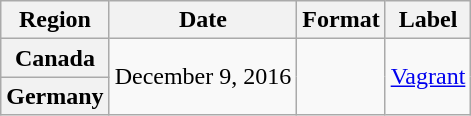<table class="wikitable plainrowheaders">
<tr>
<th scope="col">Region</th>
<th scope="col">Date</th>
<th scope="col">Format</th>
<th scope="col">Label</th>
</tr>
<tr>
<th scope="row">Canada</th>
<td rowspan="2">December 9, 2016</td>
<td rowspan="2"></td>
<td rowspan="2"><a href='#'>Vagrant</a></td>
</tr>
<tr>
<th scope="row">Germany</th>
</tr>
</table>
